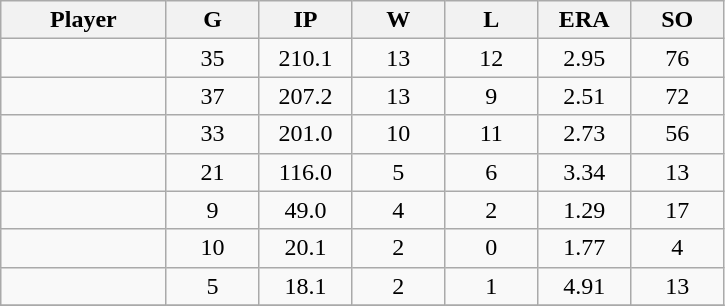<table class="wikitable sortable">
<tr>
<th bgcolor="#DDDDFF" width="16%">Player</th>
<th bgcolor="#DDDDFF" width="9%">G</th>
<th bgcolor="#DDDDFF" width="9%">IP</th>
<th bgcolor="#DDDDFF" width="9%">W</th>
<th bgcolor="#DDDDFF" width="9%">L</th>
<th bgcolor="#DDDDFF" width="9%">ERA</th>
<th bgcolor="#DDDDFF" width="9%">SO</th>
</tr>
<tr align="center">
<td></td>
<td>35</td>
<td>210.1</td>
<td>13</td>
<td>12</td>
<td>2.95</td>
<td>76</td>
</tr>
<tr align="center">
<td></td>
<td>37</td>
<td>207.2</td>
<td>13</td>
<td>9</td>
<td>2.51</td>
<td>72</td>
</tr>
<tr align="center">
<td></td>
<td>33</td>
<td>201.0</td>
<td>10</td>
<td>11</td>
<td>2.73</td>
<td>56</td>
</tr>
<tr align="center">
<td></td>
<td>21</td>
<td>116.0</td>
<td>5</td>
<td>6</td>
<td>3.34</td>
<td>13</td>
</tr>
<tr align="center">
<td></td>
<td>9</td>
<td>49.0</td>
<td>4</td>
<td>2</td>
<td>1.29</td>
<td>17</td>
</tr>
<tr align="center">
<td></td>
<td>10</td>
<td>20.1</td>
<td>2</td>
<td>0</td>
<td>1.77</td>
<td>4</td>
</tr>
<tr align="center">
<td></td>
<td>5</td>
<td>18.1</td>
<td>2</td>
<td>1</td>
<td>4.91</td>
<td>13</td>
</tr>
<tr align="center">
</tr>
</table>
